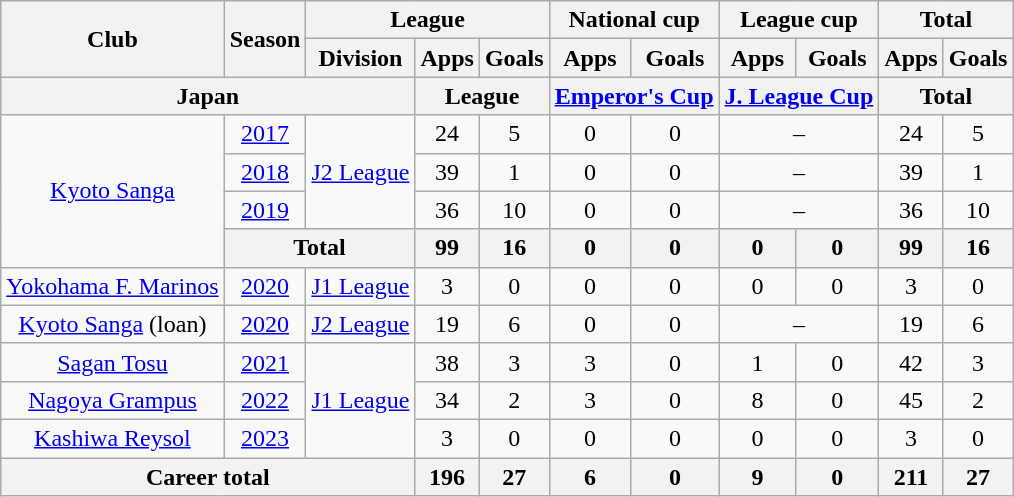<table class="wikitable" style="text-align:center">
<tr>
<th rowspan=2>Club</th>
<th rowspan=2>Season</th>
<th colspan=3>League</th>
<th colspan=2>National cup</th>
<th colspan=2>League cup</th>
<th colspan=2>Total</th>
</tr>
<tr>
<th>Division</th>
<th>Apps</th>
<th>Goals</th>
<th>Apps</th>
<th>Goals</th>
<th>Apps</th>
<th>Goals</th>
<th>Apps</th>
<th>Goals</th>
</tr>
<tr>
<th colspan=3>Japan</th>
<th colspan=2>League</th>
<th colspan=2><a href='#'>Emperor's Cup</a></th>
<th colspan=2><a href='#'>J. League Cup</a></th>
<th colspan=2>Total</th>
</tr>
<tr>
<td rowspan="4"><a href='#'>Kyoto Sanga</a></td>
<td><a href='#'>2017</a></td>
<td rowspan="3"><a href='#'>J2 League</a></td>
<td>24</td>
<td>5</td>
<td>0</td>
<td>0</td>
<td colspan="2">–</td>
<td>24</td>
<td>5</td>
</tr>
<tr>
<td><a href='#'>2018</a></td>
<td>39</td>
<td>1</td>
<td>0</td>
<td>0</td>
<td colspan="2">–</td>
<td>39</td>
<td>1</td>
</tr>
<tr>
<td><a href='#'>2019</a></td>
<td>36</td>
<td>10</td>
<td>0</td>
<td>0</td>
<td colspan="2">–</td>
<td>36</td>
<td>10</td>
</tr>
<tr>
<th colspan="2">Total</th>
<th>99</th>
<th>16</th>
<th>0</th>
<th>0</th>
<th>0</th>
<th>0</th>
<th>99</th>
<th>16</th>
</tr>
<tr>
<td><a href='#'>Yokohama F. Marinos</a></td>
<td><a href='#'>2020</a></td>
<td><a href='#'>J1 League</a></td>
<td>3</td>
<td>0</td>
<td>0</td>
<td>0</td>
<td>0</td>
<td>0</td>
<td>3</td>
<td>0</td>
</tr>
<tr>
<td><a href='#'>Kyoto Sanga</a> (loan)</td>
<td><a href='#'>2020</a></td>
<td><a href='#'>J2 League</a></td>
<td>19</td>
<td>6</td>
<td>0</td>
<td>0</td>
<td colspan="2">–</td>
<td>19</td>
<td>6</td>
</tr>
<tr>
<td><a href='#'>Sagan Tosu</a></td>
<td><a href='#'>2021</a></td>
<td rowspan="3"><a href='#'>J1 League</a></td>
<td>38</td>
<td>3</td>
<td>3</td>
<td>0</td>
<td>1</td>
<td>0</td>
<td>42</td>
<td>3</td>
</tr>
<tr>
<td><a href='#'>Nagoya Grampus</a></td>
<td><a href='#'>2022</a></td>
<td>34</td>
<td>2</td>
<td>3</td>
<td>0</td>
<td>8</td>
<td>0</td>
<td>45</td>
<td>2</td>
</tr>
<tr>
<td><a href='#'>Kashiwa Reysol</a></td>
<td><a href='#'>2023</a></td>
<td>3</td>
<td>0</td>
<td>0</td>
<td>0</td>
<td>0</td>
<td>0</td>
<td>3</td>
<td>0</td>
</tr>
<tr>
<th colspan=3>Career total</th>
<th>196</th>
<th>27</th>
<th>6</th>
<th>0</th>
<th>9</th>
<th>0</th>
<th>211</th>
<th>27</th>
</tr>
</table>
